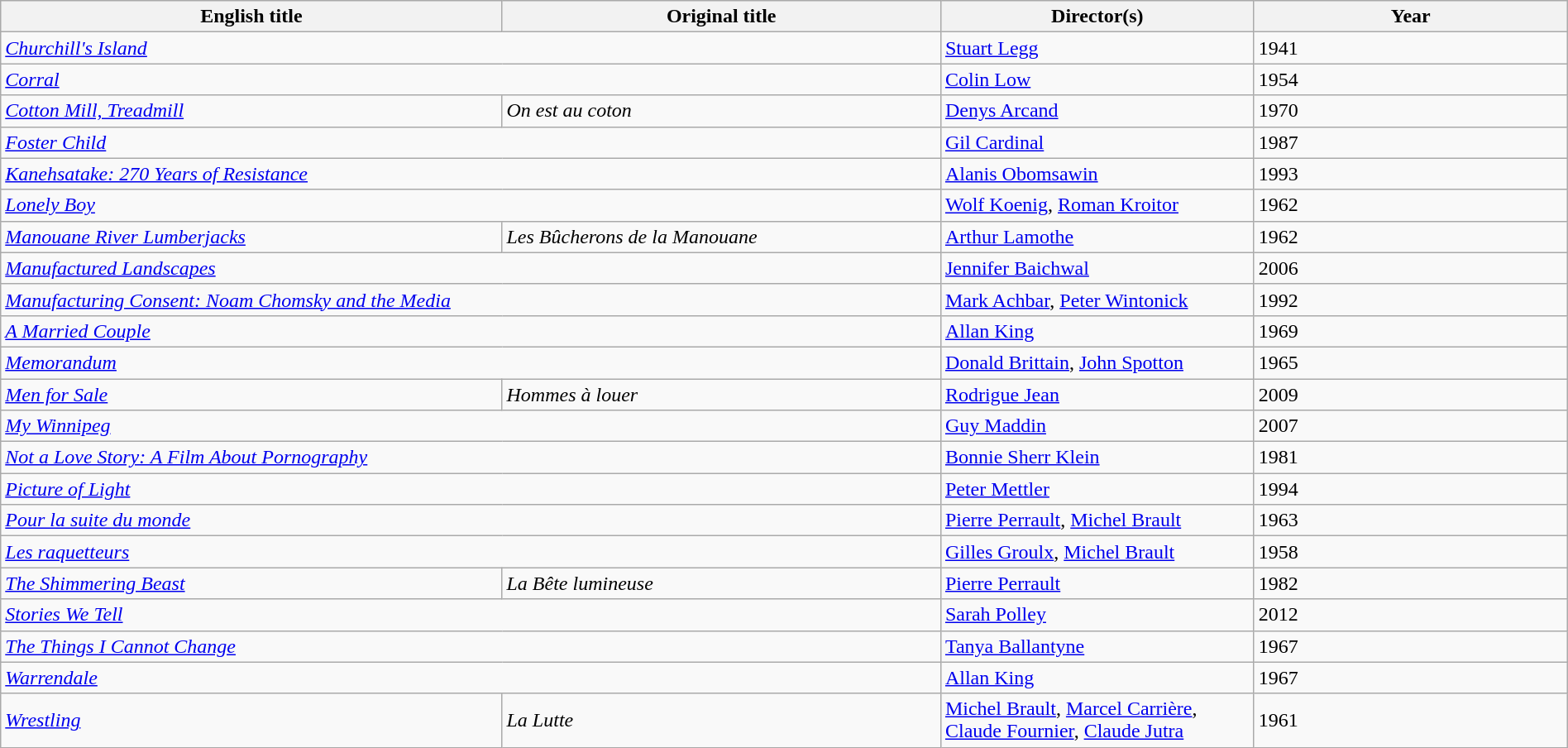<table class="wikitable" width=100%>
<tr>
<th scope="col" width="32%">English title</th>
<th scope="col" width="28%">Original title</th>
<th scope="col" width="20%">Director(s)</th>
<th scope="col" width="20%">Year</th>
</tr>
<tr>
<td colspan=2><em><a href='#'>Churchill's Island</a></em></td>
<td><a href='#'>Stuart Legg</a></td>
<td>1941</td>
</tr>
<tr>
<td colspan=2><em><a href='#'>Corral</a></em></td>
<td><a href='#'>Colin Low</a></td>
<td>1954</td>
</tr>
<tr>
<td><em><a href='#'>Cotton Mill, Treadmill</a></em></td>
<td><em>On est au coton</em></td>
<td><a href='#'>Denys Arcand</a></td>
<td>1970</td>
</tr>
<tr>
<td colspan=2><em><a href='#'>Foster Child</a></em></td>
<td><a href='#'>Gil Cardinal</a></td>
<td>1987</td>
</tr>
<tr>
<td colspan=2><em><a href='#'>Kanehsatake: 270 Years of Resistance</a></em></td>
<td><a href='#'>Alanis Obomsawin</a></td>
<td>1993</td>
</tr>
<tr>
<td colspan=2><em><a href='#'>Lonely Boy</a></em></td>
<td><a href='#'>Wolf Koenig</a>, <a href='#'>Roman Kroitor</a></td>
<td>1962</td>
</tr>
<tr>
<td><em><a href='#'>Manouane River Lumberjacks</a></em></td>
<td><em>Les Bûcherons de la Manouane</em></td>
<td><a href='#'>Arthur Lamothe</a></td>
<td>1962</td>
</tr>
<tr>
<td colspan=2><em><a href='#'>Manufactured Landscapes</a></em></td>
<td><a href='#'>Jennifer Baichwal</a></td>
<td>2006</td>
</tr>
<tr>
<td colspan=2><em><a href='#'>Manufacturing Consent: Noam Chomsky and the Media</a></em></td>
<td><a href='#'>Mark Achbar</a>, <a href='#'>Peter Wintonick</a></td>
<td>1992</td>
</tr>
<tr>
<td colspan=2><em><a href='#'>A Married Couple</a></em></td>
<td><a href='#'>Allan King</a></td>
<td>1969</td>
</tr>
<tr>
<td colspan=2><em><a href='#'>Memorandum</a></em></td>
<td><a href='#'>Donald Brittain</a>, <a href='#'>John Spotton</a></td>
<td>1965</td>
</tr>
<tr>
<td><em><a href='#'>Men for Sale</a></em></td>
<td><em>Hommes à louer</em></td>
<td><a href='#'>Rodrigue Jean</a></td>
<td>2009</td>
</tr>
<tr>
<td colspan=2><em><a href='#'>My Winnipeg</a></em></td>
<td><a href='#'>Guy Maddin</a></td>
<td>2007</td>
</tr>
<tr>
<td colspan=2><em><a href='#'>Not a Love Story: A Film About Pornography</a></em></td>
<td><a href='#'>Bonnie Sherr Klein</a></td>
<td>1981</td>
</tr>
<tr>
<td colspan=2><em><a href='#'>Picture of Light</a></em></td>
<td><a href='#'>Peter Mettler</a></td>
<td>1994</td>
</tr>
<tr>
<td colspan=2><em><a href='#'>Pour la suite du monde</a></em></td>
<td><a href='#'>Pierre Perrault</a>, <a href='#'>Michel Brault</a></td>
<td>1963</td>
</tr>
<tr>
<td colspan=2><em><a href='#'>Les raquetteurs</a></em></td>
<td><a href='#'>Gilles Groulx</a>, <a href='#'>Michel Brault</a></td>
<td>1958</td>
</tr>
<tr>
<td><em><a href='#'>The Shimmering Beast</a></em></td>
<td><em>La Bête lumineuse</em></td>
<td><a href='#'>Pierre Perrault</a></td>
<td>1982</td>
</tr>
<tr>
<td colspan=2><em><a href='#'>Stories We Tell</a></em></td>
<td><a href='#'>Sarah Polley</a></td>
<td>2012</td>
</tr>
<tr>
<td colspan=2><em><a href='#'>The Things I Cannot Change</a></em></td>
<td><a href='#'>Tanya Ballantyne</a></td>
<td>1967</td>
</tr>
<tr>
<td colspan=2><em><a href='#'>Warrendale</a></em></td>
<td><a href='#'>Allan King</a></td>
<td>1967</td>
</tr>
<tr>
<td><em><a href='#'>Wrestling</a></em></td>
<td><em>La Lutte</em></td>
<td><a href='#'>Michel Brault</a>, <a href='#'>Marcel Carrière</a>, <a href='#'>Claude Fournier</a>, <a href='#'>Claude Jutra</a></td>
<td>1961</td>
</tr>
</table>
